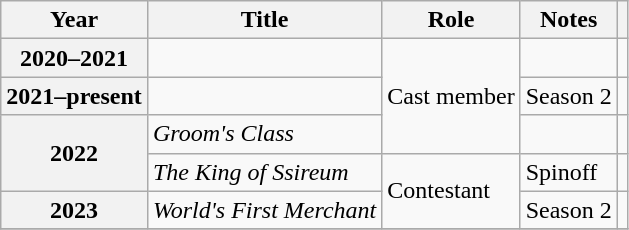<table class="wikitable  plainrowheaders">
<tr>
<th scope="col">Year</th>
<th scope="col">Title</th>
<th scope="col">Role</th>
<th scope="col">Notes</th>
<th scope="col" class="unsortable"></th>
</tr>
<tr>
<th scope="row">2020–2021</th>
<td><em> </em></td>
<td rowspan="3">Cast member</td>
<td></td>
<td style="text-align:center"></td>
</tr>
<tr>
<th scope="row">2021–present</th>
<td><em> </em></td>
<td>Season 2</td>
<td style="text-align:center"></td>
</tr>
<tr>
<th scope="row" rowspan=2>2022</th>
<td><em>Groom's Class</em></td>
<td></td>
<td style="text-align:center"></td>
</tr>
<tr>
<td><em>The King of Ssireum</em></td>
<td rowspan=2>Contestant</td>
<td>Spinoff</td>
<td style="text-align:center"></td>
</tr>
<tr>
<th scope="row">2023</th>
<td><em>World's First Merchant</em></td>
<td>Season 2</td>
<td style="text-align:center"></td>
</tr>
<tr>
</tr>
</table>
